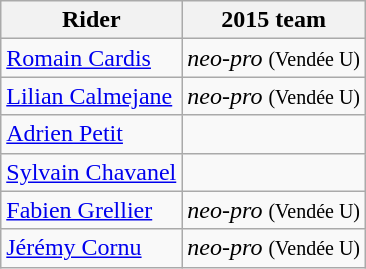<table class="wikitable">
<tr>
<th>Rider</th>
<th>2015 team</th>
</tr>
<tr>
<td><a href='#'>Romain Cardis</a></td>
<td><em>neo-pro</em> <small>(Vendée U)</small></td>
</tr>
<tr>
<td><a href='#'>Lilian Calmejane</a></td>
<td><em>neo-pro</em> <small>(Vendée U)</small></td>
</tr>
<tr>
<td><a href='#'>Adrien Petit</a></td>
<td></td>
</tr>
<tr>
<td><a href='#'>Sylvain Chavanel</a></td>
<td></td>
</tr>
<tr>
<td><a href='#'>Fabien Grellier</a></td>
<td><em>neo-pro</em> <small>(Vendée U)</small></td>
</tr>
<tr>
<td><a href='#'>Jérémy Cornu</a></td>
<td><em>neo-pro</em> <small>(Vendée U)</small></td>
</tr>
</table>
